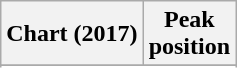<table class="wikitable sortable plainrowheaders" style="text-align:center">
<tr>
<th scope="col">Chart (2017)</th>
<th scope="col">Peak<br>position</th>
</tr>
<tr>
</tr>
<tr>
</tr>
<tr>
</tr>
</table>
